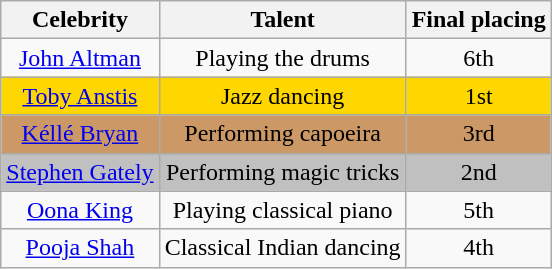<table class="wikitable sortable plainrowheaders" style="text-align:center;">
<tr>
<th class="unsortable">Celebrity</th>
<th class="unsortable">Talent</th>
<th>Final placing</th>
</tr>
<tr>
<td><a href='#'>John Altman</a></td>
<td>Playing the drums</td>
<td>6th</td>
</tr>
<tr style="background:gold;">
<td><a href='#'>Toby Anstis</a></td>
<td>Jazz dancing</td>
<td>1st</td>
</tr>
<tr style="background:#c96;">
<td><a href='#'>Kéllé Bryan</a></td>
<td>Performing capoeira</td>
<td>3rd</td>
</tr>
<tr style="background:silver;">
<td><a href='#'>Stephen Gately</a></td>
<td>Performing magic tricks</td>
<td>2nd</td>
</tr>
<tr>
<td><a href='#'>Oona King</a></td>
<td>Playing classical piano</td>
<td>5th</td>
</tr>
<tr>
<td><a href='#'>Pooja Shah</a></td>
<td>Classical Indian dancing</td>
<td>4th</td>
</tr>
</table>
